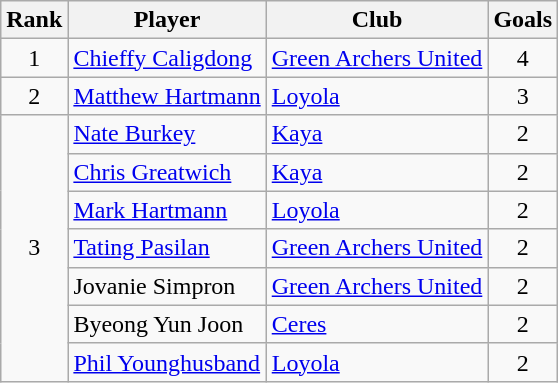<table class="wikitable" style="text-align:center">
<tr>
<th>Rank</th>
<th>Player</th>
<th>Club</th>
<th>Goals</th>
</tr>
<tr>
<td rowspan=>1</td>
<td align=left> <a href='#'>Chieffy Caligdong</a></td>
<td align=left><a href='#'>Green Archers United</a></td>
<td>4</td>
</tr>
<tr>
<td rowspan=>2</td>
<td align=left> <a href='#'>Matthew Hartmann</a></td>
<td align=left><a href='#'>Loyola</a></td>
<td>3</td>
</tr>
<tr>
<td rowspan="7">3</td>
<td align=left> <a href='#'>Nate Burkey</a></td>
<td align=left><a href='#'>Kaya</a></td>
<td>2</td>
</tr>
<tr>
<td align=left> <a href='#'>Chris Greatwich</a></td>
<td align=left><a href='#'>Kaya</a></td>
<td>2</td>
</tr>
<tr>
<td align=left> <a href='#'>Mark Hartmann</a></td>
<td align=left><a href='#'>Loyola</a></td>
<td>2</td>
</tr>
<tr>
<td align=left> <a href='#'>Tating Pasilan</a></td>
<td align=left><a href='#'>Green Archers United</a></td>
<td>2</td>
</tr>
<tr>
<td align=left> Jovanie Simpron</td>
<td align=left><a href='#'>Green Archers United</a></td>
<td>2</td>
</tr>
<tr>
<td align=left> Byeong Yun Joon</td>
<td align=left><a href='#'>Ceres</a></td>
<td>2</td>
</tr>
<tr>
<td align=left> <a href='#'>Phil Younghusband</a></td>
<td align=left><a href='#'>Loyola</a></td>
<td>2</td>
</tr>
</table>
